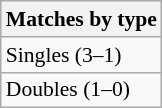<table class="wikitable" style=font-size:90%>
<tr>
<th>Matches by type</th>
</tr>
<tr>
<td>Singles (3–1)</td>
</tr>
<tr>
<td>Doubles (1–0)</td>
</tr>
</table>
